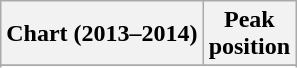<table class="wikitable sortable">
<tr>
<th>Chart (2013–2014)</th>
<th>Peak<br>position</th>
</tr>
<tr>
</tr>
<tr>
</tr>
<tr>
</tr>
<tr>
</tr>
<tr>
</tr>
</table>
